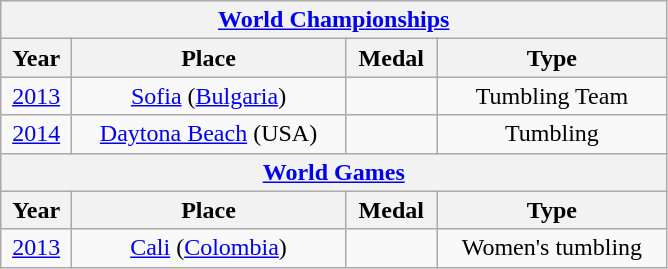<table class="wikitable center col2izq" style="text-align:center;width:445px;">
<tr>
<th colspan="4"><strong><a href='#'>World Championships</a></strong></th>
</tr>
<tr>
<th>Year</th>
<th>Place</th>
<th>Medal</th>
<th>Type</th>
</tr>
<tr>
<td><a href='#'>2013</a></td>
<td><a href='#'>Sofia</a> (<a href='#'>Bulgaria</a>)</td>
<td></td>
<td>Tumbling Team</td>
</tr>
<tr>
<td><a href='#'>2014</a></td>
<td><a href='#'>Daytona Beach</a> (USA)</td>
<td></td>
<td>Tumbling</td>
</tr>
<tr>
<th colspan="4"><a href='#'>World Games</a></th>
</tr>
<tr>
<th>Year</th>
<th>Place</th>
<th>Medal</th>
<th>Type</th>
</tr>
<tr>
<td><a href='#'>2013</a></td>
<td><a href='#'>Cali</a> (<a href='#'>Colombia</a>)</td>
<td></td>
<td>Women's tumbling</td>
</tr>
</table>
